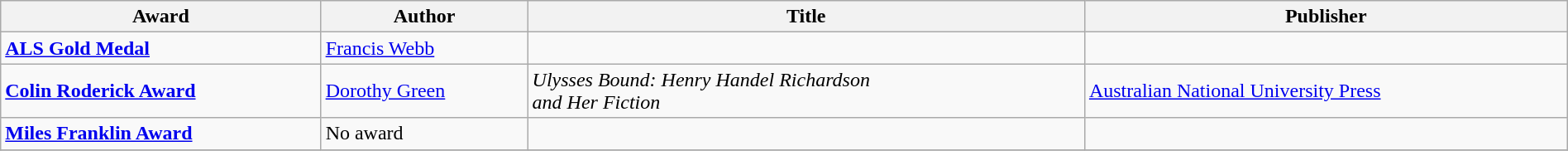<table class="wikitable" width=100%>
<tr>
<th>Award</th>
<th>Author</th>
<th>Title</th>
<th>Publisher</th>
</tr>
<tr>
<td><strong><a href='#'>ALS Gold Medal</a></strong></td>
<td><a href='#'>Francis Webb</a></td>
<td></td>
<td></td>
</tr>
<tr>
<td><strong><a href='#'>Colin Roderick Award</a></strong></td>
<td><a href='#'>Dorothy Green</a></td>
<td><em>Ulysses Bound: Henry Handel Richardson<br>and Her Fiction</em></td>
<td><a href='#'>Australian National University Press</a></td>
</tr>
<tr>
<td><strong><a href='#'>Miles Franklin Award</a></strong></td>
<td>No award</td>
<td></td>
<td></td>
</tr>
<tr>
</tr>
</table>
